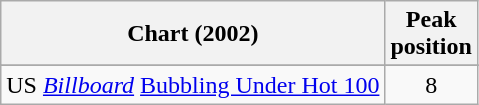<table class="wikitable sortable">
<tr>
<th align="left">Chart (2002)</th>
<th align="center">Peak<br>position</th>
</tr>
<tr>
</tr>
<tr>
<td align="left">US <em><a href='#'>Billboard</a></em> <a href='#'>Bubbling Under Hot 100</a></td>
<td align="center">8</td>
</tr>
</table>
